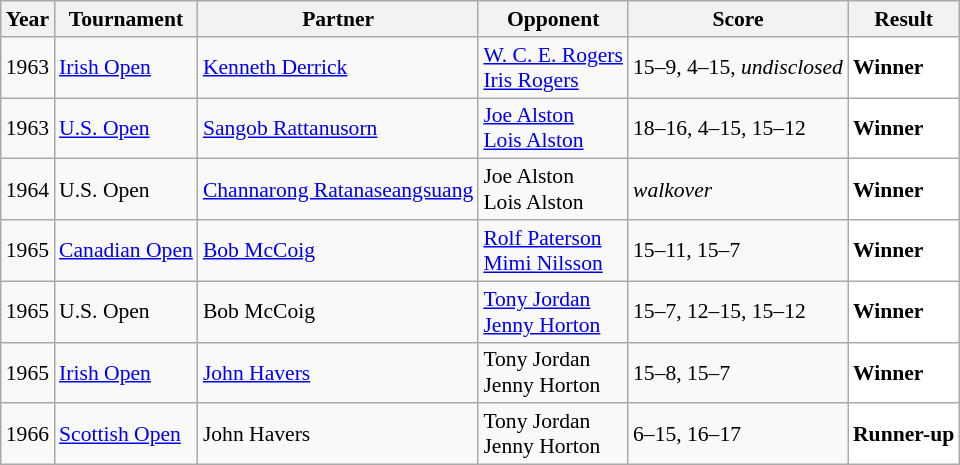<table class="sortable wikitable" style="font-size: 90%;">
<tr>
<th>Year</th>
<th>Tournament</th>
<th>Partner</th>
<th>Opponent</th>
<th>Score</th>
<th>Result</th>
</tr>
<tr>
<td align="center">1963</td>
<td><a href='#'>Irish Open</a></td>
<td> <a href='#'>Kenneth Derrick</a></td>
<td> <a href='#'>W. C. E. Rogers</a><br>  <a href='#'>Iris Rogers</a></td>
<td>15–9, 4–15, <em>undisclosed</em></td>
<td style="text-align:left; background:white"> <strong>Winner</strong></td>
</tr>
<tr>
<td align="center">1963</td>
<td><a href='#'>U.S. Open</a></td>
<td> <a href='#'>Sangob Rattanusorn</a></td>
<td> <a href='#'>Joe Alston</a><br>  <a href='#'>Lois Alston</a></td>
<td>18–16, 4–15, 15–12</td>
<td style="text-align:left; background:white"> <strong>Winner</strong></td>
</tr>
<tr>
<td align="center">1964</td>
<td>U.S. Open</td>
<td> <a href='#'>Channarong Ratanaseangsuang</a></td>
<td> Joe Alston<br>  Lois Alston</td>
<td><em>walkover</em></td>
<td style="text-align:left; background:white"> <strong>Winner</strong></td>
</tr>
<tr>
<td align="center">1965</td>
<td><a href='#'>Canadian Open</a></td>
<td> <a href='#'>Bob McCoig</a></td>
<td> <a href='#'>Rolf Paterson</a><br>  <a href='#'>Mimi Nilsson</a></td>
<td>15–11, 15–7</td>
<td style="text-align:left; background: white"> <strong>Winner</strong></td>
</tr>
<tr>
<td align="center">1965</td>
<td>U.S. Open</td>
<td> Bob McCoig</td>
<td> <a href='#'>Tony Jordan</a><br>  <a href='#'>Jenny Horton</a></td>
<td>15–7, 12–15, 15–12</td>
<td style="text-align:left; background:white"> <strong>Winner</strong></td>
</tr>
<tr>
<td align="center">1965</td>
<td><a href='#'>Irish Open</a></td>
<td> <a href='#'>John Havers</a></td>
<td> Tony Jordan<br>  Jenny Horton</td>
<td>15–8, 15–7</td>
<td style="text-align:left; background: white"> <strong>Winner</strong></td>
</tr>
<tr>
<td align="center">1966</td>
<td><a href='#'>Scottish Open</a></td>
<td> John Havers</td>
<td> Tony Jordan<br>  Jenny Horton</td>
<td>6–15, 16–17</td>
<td style="text-align:left; background: white"> <strong>Runner-up</strong></td>
</tr>
</table>
